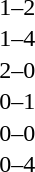<table cellspacing=1 width=70%>
<tr>
<th width=25%></th>
<th width=30%></th>
<th width=15%></th>
<th width=30%></th>
</tr>
<tr>
<td></td>
<td align=right></td>
<td align=center>1–2</td>
<td></td>
</tr>
<tr>
<td></td>
<td align=right></td>
<td align=center>1–4</td>
<td></td>
</tr>
<tr>
<td></td>
<td align=right></td>
<td align=center>2–0</td>
<td></td>
</tr>
<tr>
<td></td>
<td align=right></td>
<td align=center>0–1</td>
<td></td>
</tr>
<tr>
<td></td>
<td align=right></td>
<td align=center>0–0</td>
<td></td>
</tr>
<tr>
<td></td>
<td align=right></td>
<td align=center>0–4</td>
<td></td>
</tr>
</table>
